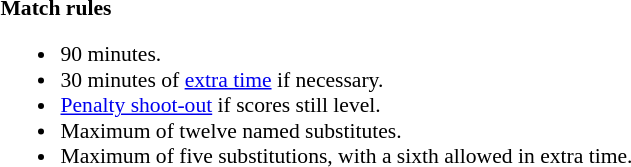<table style="width:100%; font-size:90%;">
<tr>
<td style="width:40%; vertical-align:top;"><br><strong>Match rules</strong><ul><li>90 minutes.</li><li>30 minutes of <a href='#'>extra time</a> if necessary.</li><li><a href='#'>Penalty shoot-out</a> if scores still level.</li><li>Maximum of twelve named substitutes.</li><li>Maximum of five substitutions, with a sixth allowed in extra time.</li></ul></td>
</tr>
</table>
